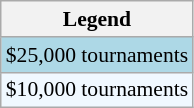<table class="wikitable" style="font-size:90%">
<tr>
<th>Legend</th>
</tr>
<tr style="background:lightblue;">
<td>$25,000 tournaments</td>
</tr>
<tr style="background:#f0f8ff;">
<td>$10,000 tournaments</td>
</tr>
</table>
